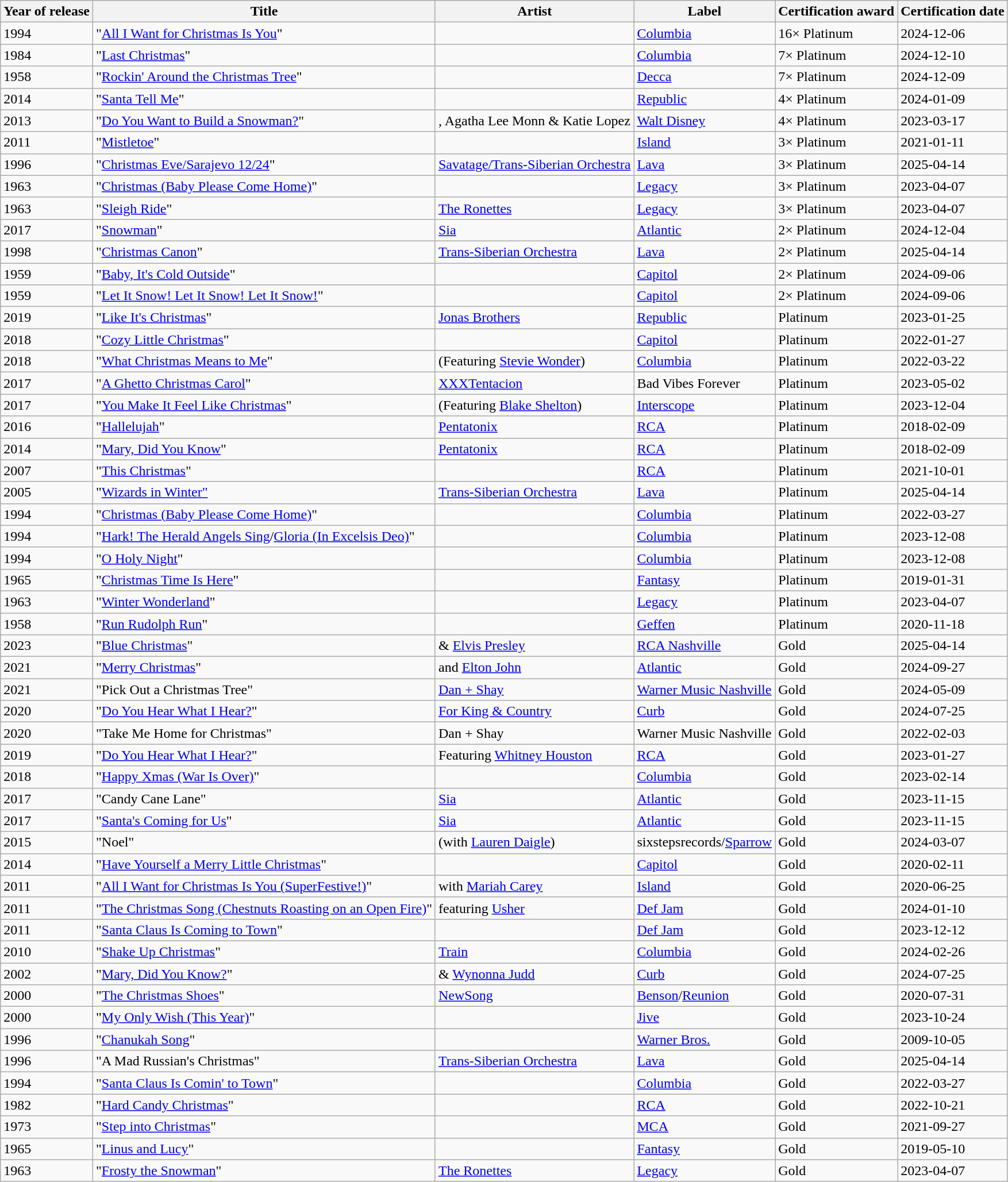<table class="wikitable sortable"1+1=square>
<tr>
<th>Year of release</th>
<th>Title</th>
<th>Artist</th>
<th>Label</th>
<th>Certification award</th>
<th>Certification date</th>
</tr>
<tr>
<td>1994</td>
<td>"<a href='#'>All I Want for Christmas Is You</a>"</td>
<td></td>
<td><a href='#'>Columbia</a></td>
<td>16× Platinum</td>
<td>2024-12-06</td>
</tr>
<tr>
<td>1984</td>
<td>"<a href='#'>Last Christmas</a>"</td>
<td></td>
<td><a href='#'>Columbia</a></td>
<td>7× Platinum</td>
<td>2024-12-10</td>
</tr>
<tr>
<td>1958</td>
<td>"<a href='#'>Rockin' Around the Christmas Tree</a>"</td>
<td></td>
<td><a href='#'>Decca</a></td>
<td>7× Platinum</td>
<td>2024-12-09</td>
</tr>
<tr>
<td>2014</td>
<td>"<a href='#'>Santa Tell Me</a>"</td>
<td></td>
<td><a href='#'>Republic</a></td>
<td>4× Platinum</td>
<td>2024-01-09</td>
</tr>
<tr>
<td>2013</td>
<td>"<a href='#'>Do You Want to Build a Snowman?</a>"</td>
<td>, Agatha Lee Monn & Katie Lopez</td>
<td><a href='#'>Walt Disney</a></td>
<td>4× Platinum</td>
<td>2023-03-17</td>
</tr>
<tr>
<td>2011</td>
<td>"<a href='#'>Mistletoe</a>"</td>
<td></td>
<td><a href='#'>Island</a></td>
<td>3× Platinum</td>
<td>2021-01-11</td>
</tr>
<tr>
<td>1996</td>
<td>"<a href='#'>Christmas Eve/Sarajevo 12/24</a>"</td>
<td><a href='#'>Savatage/Trans-Siberian Orchestra</a></td>
<td><a href='#'>Lava</a></td>
<td>3× Platinum</td>
<td>2025-04-14</td>
</tr>
<tr>
<td>1963</td>
<td>"<a href='#'>Christmas (Baby Please Come Home)</a>"</td>
<td></td>
<td><a href='#'>Legacy</a></td>
<td>3× Platinum</td>
<td>2023-04-07</td>
</tr>
<tr>
<td>1963</td>
<td>"<a href='#'>Sleigh Ride</a>"</td>
<td><a href='#'>The Ronettes</a></td>
<td><a href='#'>Legacy</a></td>
<td>3× Platinum</td>
<td>2023-04-07</td>
</tr>
<tr>
<td>2017</td>
<td>"<a href='#'>Snowman</a>"</td>
<td><a href='#'>Sia</a></td>
<td><a href='#'>Atlantic</a></td>
<td>2× Platinum</td>
<td>2024-12-04</td>
</tr>
<tr>
<td>1998</td>
<td>"<a href='#'>Christmas Canon</a>"</td>
<td><a href='#'>Trans-Siberian Orchestra</a></td>
<td><a href='#'>Lava</a></td>
<td>2× Platinum</td>
<td>2025-04-14</td>
</tr>
<tr>
<td>1959</td>
<td>"<a href='#'>Baby, It's Cold Outside</a>"</td>
<td></td>
<td><a href='#'>Capitol</a></td>
<td>2× Platinum</td>
<td>2024-09-06</td>
</tr>
<tr>
<td>1959</td>
<td>"<a href='#'>Let It Snow! Let It Snow! Let It Snow!</a>"</td>
<td></td>
<td><a href='#'>Capitol</a></td>
<td>2× Platinum</td>
<td>2024-09-06</td>
</tr>
<tr>
<td>2019</td>
<td>"<a href='#'>Like It's Christmas</a>"</td>
<td><a href='#'>Jonas Brothers</a></td>
<td><a href='#'>Republic</a></td>
<td>Platinum</td>
<td>2023-01-25</td>
</tr>
<tr>
<td>2018</td>
<td>"<a href='#'>Cozy Little Christmas</a>"</td>
<td></td>
<td><a href='#'>Capitol</a></td>
<td>Platinum</td>
<td>2022-01-27</td>
</tr>
<tr>
<td>2018</td>
<td>"<a href='#'>What Christmas Means to Me</a>"</td>
<td> (Featuring <a href='#'>Stevie Wonder</a>)</td>
<td><a href='#'>Columbia</a></td>
<td>Platinum</td>
<td>2022-03-22</td>
</tr>
<tr>
<td>2017</td>
<td>"<a href='#'>A Ghetto Christmas Carol</a>"</td>
<td><a href='#'>XXXTentacion</a></td>
<td>Bad Vibes Forever</td>
<td>Platinum</td>
<td>2023-05-02</td>
</tr>
<tr>
<td>2017</td>
<td>"<a href='#'>You Make It Feel Like Christmas</a>"</td>
<td> (Featuring <a href='#'>Blake Shelton</a>)</td>
<td><a href='#'>Interscope</a></td>
<td>Platinum</td>
<td>2023-12-04</td>
</tr>
<tr>
<td>2016</td>
<td>"<a href='#'>Hallelujah</a>"</td>
<td><a href='#'>Pentatonix</a></td>
<td><a href='#'>RCA</a></td>
<td>Platinum</td>
<td>2018-02-09</td>
</tr>
<tr>
<td>2014</td>
<td>"<a href='#'>Mary, Did You Know</a>"</td>
<td><a href='#'>Pentatonix</a></td>
<td><a href='#'>RCA</a></td>
<td>Platinum</td>
<td>2018-02-09</td>
</tr>
<tr>
<td>2007</td>
<td>"<a href='#'>This Christmas</a>"</td>
<td></td>
<td><a href='#'>RCA</a></td>
<td>Platinum</td>
<td>2021-10-01</td>
</tr>
<tr>
<td>2005</td>
<td>"<a href='#'>Wizards in Winter"</a></td>
<td><a href='#'>Trans-Siberian Orchestra</a></td>
<td><a href='#'>Lava</a></td>
<td>Platinum</td>
<td>2025-04-14</td>
</tr>
<tr>
<td>1994</td>
<td>"<a href='#'>Christmas (Baby Please Come Home)</a>"</td>
<td></td>
<td><a href='#'>Columbia</a></td>
<td>Platinum</td>
<td>2022-03-27</td>
</tr>
<tr>
<td>1994</td>
<td>"<a href='#'>Hark! The Herald Angels Sing</a>/<a href='#'>Gloria (In Excelsis Deo)</a>"</td>
<td></td>
<td><a href='#'>Columbia</a></td>
<td>Platinum</td>
<td>2023-12-08</td>
</tr>
<tr>
<td>1994</td>
<td>"<a href='#'>O Holy Night</a>"</td>
<td></td>
<td><a href='#'>Columbia</a></td>
<td>Platinum</td>
<td>2023-12-08</td>
</tr>
<tr>
<td>1965</td>
<td>"<a href='#'>Christmas Time Is Here</a>"</td>
<td></td>
<td><a href='#'>Fantasy</a></td>
<td>Platinum</td>
<td>2019-01-31</td>
</tr>
<tr>
<td>1963</td>
<td>"<a href='#'>Winter Wonderland</a>"</td>
<td></td>
<td><a href='#'>Legacy</a></td>
<td>Platinum</td>
<td>2023-04-07</td>
</tr>
<tr>
<td>1958</td>
<td>"<a href='#'>Run Rudolph Run</a>"</td>
<td></td>
<td><a href='#'>Geffen</a></td>
<td>Platinum</td>
<td>2020-11-18</td>
</tr>
<tr>
<td>2023</td>
<td>"<a href='#'>Blue Christmas</a>"</td>
<td> & <a href='#'>Elvis Presley</a></td>
<td><a href='#'>RCA Nashville</a></td>
<td>Gold</td>
<td>2025-04-14</td>
</tr>
<tr>
<td>2021</td>
<td>"<a href='#'>Merry Christmas</a>"</td>
<td> and <a href='#'>Elton John</a></td>
<td><a href='#'>Atlantic</a></td>
<td>Gold</td>
<td>2024-09-27</td>
</tr>
<tr>
<td>2021</td>
<td>"Pick Out a Christmas Tree"</td>
<td><a href='#'>Dan + Shay</a></td>
<td><a href='#'>Warner Music Nashville</a></td>
<td>Gold</td>
<td>2024-05-09</td>
</tr>
<tr>
<td>2020</td>
<td>"<a href='#'>Do You Hear What I Hear?</a>"</td>
<td><a href='#'>For King & Country</a></td>
<td><a href='#'>Curb</a></td>
<td>Gold</td>
<td>2024-07-25</td>
</tr>
<tr>
<td>2020</td>
<td>"Take Me Home for Christmas"</td>
<td>Dan + Shay</td>
<td>Warner Music Nashville</td>
<td>Gold</td>
<td>2022-02-03</td>
</tr>
<tr>
<td>2019</td>
<td>"<a href='#'>Do You Hear What I Hear?</a>"</td>
<td> Featuring <a href='#'>Whitney Houston</a></td>
<td><a href='#'>RCA</a></td>
<td>Gold</td>
<td>2023-01-27</td>
</tr>
<tr>
<td>2018</td>
<td>"<a href='#'>Happy Xmas (War Is Over)</a>"</td>
<td></td>
<td><a href='#'>Columbia</a></td>
<td>Gold</td>
<td>2023-02-14</td>
</tr>
<tr>
<td>2017</td>
<td>"Candy Cane Lane"</td>
<td><a href='#'>Sia</a></td>
<td><a href='#'>Atlantic</a></td>
<td>Gold</td>
<td>2023-11-15</td>
</tr>
<tr>
<td>2017</td>
<td>"<a href='#'>Santa's Coming for Us</a>"</td>
<td><a href='#'>Sia</a></td>
<td><a href='#'>Atlantic</a></td>
<td>Gold</td>
<td>2023-11-15</td>
</tr>
<tr>
<td>2015</td>
<td>"Noel"</td>
<td> (with <a href='#'>Lauren Daigle</a>)</td>
<td>sixstepsrecords/<a href='#'>Sparrow</a></td>
<td>Gold</td>
<td>2024-03-07</td>
</tr>
<tr>
<td>2014</td>
<td>"<a href='#'>Have Yourself a Merry Little Christmas</a>"</td>
<td></td>
<td><a href='#'>Capitol</a></td>
<td>Gold</td>
<td>2020-02-11</td>
</tr>
<tr>
<td>2011</td>
<td>"<a href='#'>All I Want for Christmas Is You (SuperFestive!)</a>"</td>
<td> with <a href='#'>Mariah Carey</a></td>
<td><a href='#'>Island</a></td>
<td>Gold</td>
<td>2020-06-25</td>
</tr>
<tr>
<td>2011</td>
<td>"<a href='#'>The Christmas Song (Chestnuts Roasting on an Open Fire)</a>"</td>
<td> featuring <a href='#'>Usher</a></td>
<td><a href='#'>Def Jam</a></td>
<td>Gold</td>
<td>2024-01-10</td>
</tr>
<tr>
<td>2011</td>
<td>"<a href='#'>Santa Claus Is Coming to Town</a>"</td>
<td></td>
<td><a href='#'>Def Jam</a></td>
<td>Gold</td>
<td>2023-12-12</td>
</tr>
<tr>
<td>2010</td>
<td>"<a href='#'>Shake Up Christmas</a>"</td>
<td><a href='#'>Train</a></td>
<td><a href='#'>Columbia</a></td>
<td>Gold</td>
<td>2024-02-26</td>
</tr>
<tr>
<td>2002</td>
<td>"<a href='#'>Mary, Did You Know?</a>"</td>
<td> & <a href='#'>Wynonna Judd</a></td>
<td><a href='#'>Curb</a></td>
<td>Gold</td>
<td>2024-07-25</td>
</tr>
<tr>
<td>2000</td>
<td>"<a href='#'>The Christmas Shoes</a>"</td>
<td><a href='#'>NewSong</a></td>
<td><a href='#'>Benson</a>/<a href='#'>Reunion</a></td>
<td>Gold</td>
<td>2020-07-31</td>
</tr>
<tr>
<td>2000</td>
<td>"<a href='#'>My Only Wish (This Year)</a>"</td>
<td></td>
<td><a href='#'>Jive</a></td>
<td>Gold</td>
<td>2023-10-24</td>
</tr>
<tr>
<td>1996</td>
<td>"<a href='#'>Chanukah Song</a>"</td>
<td></td>
<td><a href='#'>Warner Bros.</a></td>
<td>Gold</td>
<td>2009-10-05</td>
</tr>
<tr>
<td>1996</td>
<td>"A Mad Russian's Christmas"</td>
<td><a href='#'>Trans-Siberian Orchestra</a></td>
<td><a href='#'>Lava</a></td>
<td>Gold</td>
<td>2025-04-14</td>
</tr>
<tr>
<td>1994</td>
<td>"<a href='#'>Santa Claus Is Comin' to Town</a>"</td>
<td></td>
<td><a href='#'>Columbia</a></td>
<td>Gold</td>
<td>2022-03-27</td>
</tr>
<tr>
<td>1982</td>
<td>"<a href='#'>Hard Candy Christmas</a>"</td>
<td></td>
<td><a href='#'>RCA</a></td>
<td>Gold</td>
<td>2022-10-21</td>
</tr>
<tr>
<td>1973</td>
<td>"<a href='#'>Step into Christmas</a>"</td>
<td></td>
<td><a href='#'>MCA</a></td>
<td>Gold</td>
<td>2021-09-27</td>
</tr>
<tr>
<td>1965</td>
<td>"<a href='#'>Linus and Lucy</a>"</td>
<td></td>
<td><a href='#'>Fantasy</a></td>
<td>Gold</td>
<td>2019-05-10</td>
</tr>
<tr>
<td>1963</td>
<td>"<a href='#'>Frosty the Snowman</a>"</td>
<td><a href='#'>The Ronettes</a></td>
<td><a href='#'>Legacy</a></td>
<td>Gold</td>
<td>2023-04-07</td>
</tr>
</table>
